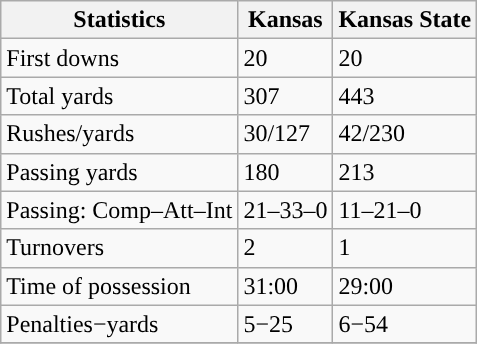<table class="wikitable" style="float: left;">
<tr>
<th>Statistics</th>
<th>Kansas</th>
<th>Kansas State</th>
</tr>
<tr>
<td>First downs</td>
<td>20</td>
<td>20</td>
</tr>
<tr>
<td>Total yards</td>
<td>307</td>
<td>443</td>
</tr>
<tr>
<td>Rushes/yards</td>
<td>30/127</td>
<td>42/230</td>
</tr>
<tr>
<td>Passing yards</td>
<td>180</td>
<td>213</td>
</tr>
<tr>
<td>Passing: Comp–Att–Int</td>
<td>21–33–0</td>
<td>11–21–0</td>
</tr>
<tr>
<td>Turnovers</td>
<td>2</td>
<td>1</td>
</tr>
<tr>
<td>Time of possession</td>
<td>31:00</td>
<td>29:00</td>
</tr>
<tr>
<td>Penalties−yards</td>
<td>5−25</td>
<td>6−54</td>
</tr>
<tr>
</tr>
</table>
